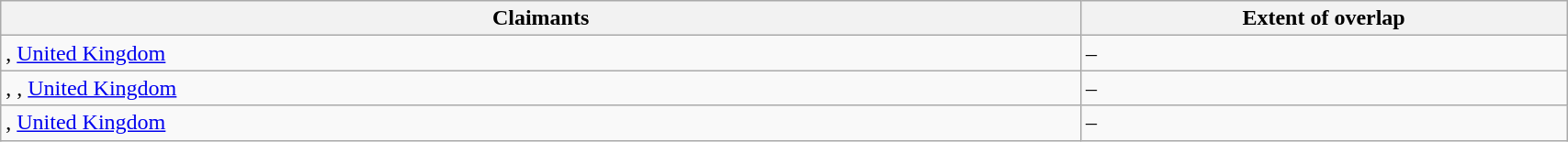<table class="wikitable plainlinks" style="width: 90%;">
<tr>
<th style="width: 45em;">Claimants</th>
<th style="width: 20em;">Extent of overlap</th>
</tr>
<tr>
<td>,  <a href='#'>United Kingdom</a></td>
<td>–</td>
</tr>
<tr>
<td>, ,  <a href='#'>United Kingdom</a></td>
<td>–</td>
</tr>
<tr>
<td>,  <a href='#'>United Kingdom</a></td>
<td>–</td>
</tr>
</table>
